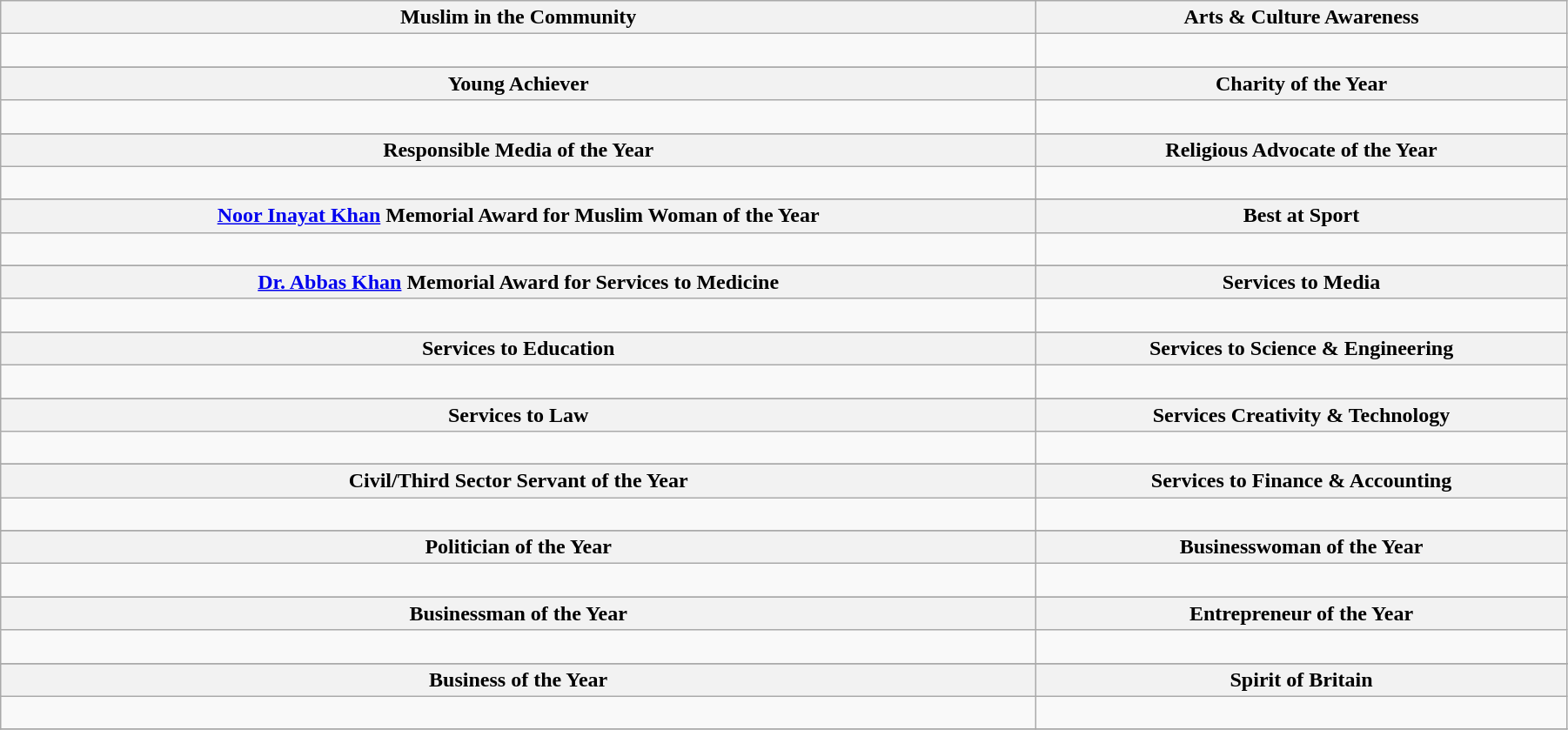<table class="wikitable" style="width:95%;" cellpadding="5">
<tr>
<th style="width=25%">Muslim in the Community</th>
<th style="width=25%">Arts & Culture Awareness</th>
</tr>
<tr>
<td valign="top"><br></td>
<td valign="top"><br></td>
</tr>
<tr>
</tr>
<tr>
<th style="width=25%">Young Achiever</th>
<th style="width=25%">Charity of the Year</th>
</tr>
<tr>
<td valign="top"><br></td>
<td valign="top"><br></td>
</tr>
<tr>
</tr>
<tr>
<th style="width=25%">Responsible Media of the Year</th>
<th style="width=25%">Religious Advocate of the Year</th>
</tr>
<tr>
<td valign="top"><br></td>
<td valign="top"><br></td>
</tr>
<tr>
</tr>
<tr>
<th style="width=25%"><a href='#'>Noor Inayat Khan</a> Memorial Award for Muslim Woman of the Year</th>
<th style="width=25%">Best at Sport</th>
</tr>
<tr>
<td valign="top"><br></td>
<td valign="top"><br></td>
</tr>
<tr>
</tr>
<tr>
<th style="width=25%"><a href='#'>Dr. Abbas Khan</a> Memorial Award for Services to Medicine</th>
<th style="width=25%">Services to Media</th>
</tr>
<tr>
<td valign="top"><br></td>
<td valign="top"><br></td>
</tr>
<tr>
</tr>
<tr>
<th style="width=25%">Services to Education</th>
<th style="width=25%">Services to Science & Engineering</th>
</tr>
<tr>
<td valign="top"><br></td>
<td valign="top"><br></td>
</tr>
<tr>
</tr>
<tr>
<th style="width=25%">Services to Law</th>
<th style="width=25%">Services Creativity & Technology</th>
</tr>
<tr>
<td valign="top"><br></td>
<td valign="top"><br></td>
</tr>
<tr>
</tr>
<tr>
<th style="width=25%">Civil/Third Sector Servant of the Year</th>
<th style="width=25%">Services to Finance & Accounting</th>
</tr>
<tr>
<td valign="top"><br></td>
<td valign="top"><br></td>
</tr>
<tr>
</tr>
<tr>
<th style="width=25%">Politician of the Year</th>
<th style="width=25%">Businesswoman of the Year</th>
</tr>
<tr>
<td valign="top"><br></td>
<td valign="top"><br></td>
</tr>
<tr>
</tr>
<tr>
<th style="width=25%">Businessman of the Year</th>
<th style="width=25%">Entrepreneur of the Year</th>
</tr>
<tr>
<td valign="top"><br></td>
<td valign="top"><br></td>
</tr>
<tr>
</tr>
<tr>
<th style="width=25%">Business of the Year</th>
<th style="width=25%">Spirit of Britain</th>
</tr>
<tr>
<td valign="top"><br></td>
<td valign="top"><br></td>
</tr>
<tr>
</tr>
</table>
